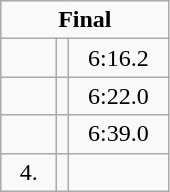<table class=wikitable style="text-align:center">
<tr>
<td colspan=3><strong>Final</strong></td>
</tr>
<tr>
<td width=30></td>
<td align=left></td>
<td width=60>6:16.2</td>
</tr>
<tr>
<td></td>
<td align=left></td>
<td>6:22.0</td>
</tr>
<tr>
<td></td>
<td align=left></td>
<td>6:39.0</td>
</tr>
<tr>
<td>4.</td>
<td align=left></td>
<td></td>
</tr>
</table>
